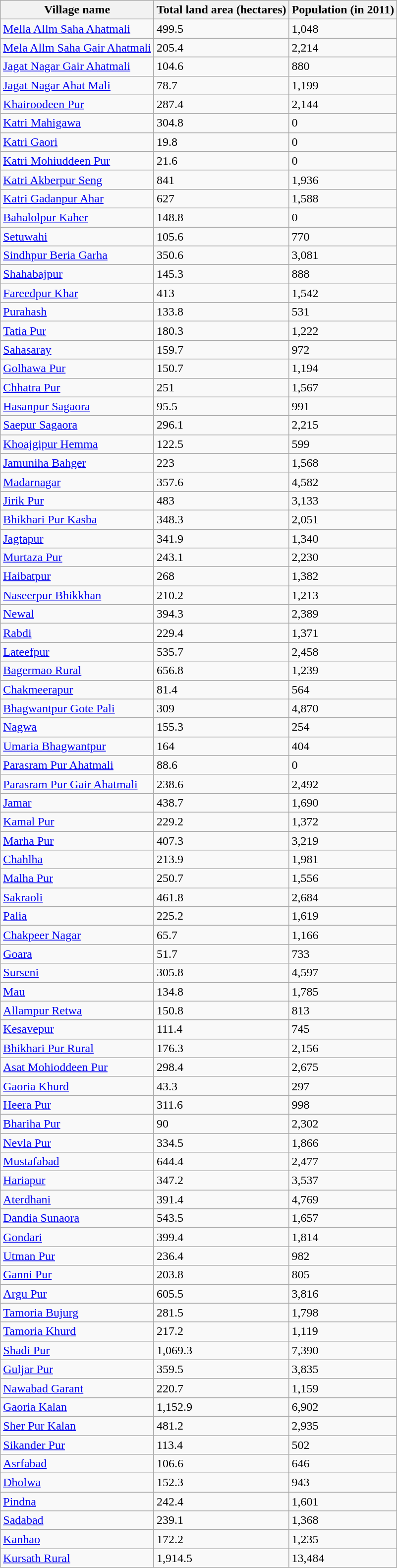<table class="wikitable sortable">
<tr>
<th>Village name</th>
<th>Total land area (hectares)</th>
<th>Population (in 2011)</th>
</tr>
<tr>
<td><a href='#'>Mella Allm Saha Ahatmali</a></td>
<td>499.5</td>
<td>1,048</td>
</tr>
<tr>
<td><a href='#'>Mela Allm Saha Gair Ahatmali</a></td>
<td>205.4</td>
<td>2,214</td>
</tr>
<tr>
<td><a href='#'>Jagat Nagar Gair Ahatmali</a></td>
<td>104.6</td>
<td>880</td>
</tr>
<tr>
<td><a href='#'>Jagat Nagar Ahat Mali</a></td>
<td>78.7</td>
<td>1,199</td>
</tr>
<tr>
<td><a href='#'>Khairoodeen Pur</a></td>
<td>287.4</td>
<td>2,144</td>
</tr>
<tr>
<td><a href='#'>Katri Mahigawa</a></td>
<td>304.8</td>
<td>0</td>
</tr>
<tr>
<td><a href='#'>Katri Gaori</a></td>
<td>19.8</td>
<td>0</td>
</tr>
<tr>
<td><a href='#'>Katri Mohiuddeen Pur</a></td>
<td>21.6</td>
<td>0</td>
</tr>
<tr>
<td><a href='#'>Katri Akberpur Seng</a></td>
<td>841</td>
<td>1,936</td>
</tr>
<tr>
<td><a href='#'>Katri Gadanpur Ahar</a></td>
<td>627</td>
<td>1,588</td>
</tr>
<tr>
<td><a href='#'>Bahalolpur Kaher</a></td>
<td>148.8</td>
<td>0</td>
</tr>
<tr>
<td><a href='#'>Setuwahi</a></td>
<td>105.6</td>
<td>770</td>
</tr>
<tr>
<td><a href='#'>Sindhpur Beria Garha</a></td>
<td>350.6</td>
<td>3,081</td>
</tr>
<tr>
<td><a href='#'>Shahabajpur</a></td>
<td>145.3</td>
<td>888</td>
</tr>
<tr>
<td><a href='#'>Fareedpur Khar</a></td>
<td>413</td>
<td>1,542</td>
</tr>
<tr>
<td><a href='#'>Purahash</a></td>
<td>133.8</td>
<td>531</td>
</tr>
<tr>
<td><a href='#'>Tatia Pur</a></td>
<td>180.3</td>
<td>1,222</td>
</tr>
<tr>
<td><a href='#'>Sahasaray</a></td>
<td>159.7</td>
<td>972</td>
</tr>
<tr>
<td><a href='#'>Golhawa Pur</a></td>
<td>150.7</td>
<td>1,194</td>
</tr>
<tr>
<td><a href='#'>Chhatra Pur</a></td>
<td>251</td>
<td>1,567</td>
</tr>
<tr>
<td><a href='#'>Hasanpur Sagaora</a></td>
<td>95.5</td>
<td>991</td>
</tr>
<tr>
<td><a href='#'>Saepur Sagaora</a></td>
<td>296.1</td>
<td>2,215</td>
</tr>
<tr>
<td><a href='#'>Khoajgipur Hemma</a></td>
<td>122.5</td>
<td>599</td>
</tr>
<tr>
<td><a href='#'>Jamuniha Bahger</a></td>
<td>223</td>
<td>1,568</td>
</tr>
<tr>
<td><a href='#'>Madarnagar</a></td>
<td>357.6</td>
<td>4,582</td>
</tr>
<tr>
<td><a href='#'>Jirik Pur</a></td>
<td>483</td>
<td>3,133</td>
</tr>
<tr>
<td><a href='#'>Bhikhari Pur Kasba</a></td>
<td>348.3</td>
<td>2,051</td>
</tr>
<tr>
<td><a href='#'>Jagtapur</a></td>
<td>341.9</td>
<td>1,340</td>
</tr>
<tr>
<td><a href='#'>Murtaza Pur</a></td>
<td>243.1</td>
<td>2,230</td>
</tr>
<tr>
<td><a href='#'>Haibatpur</a></td>
<td>268</td>
<td>1,382</td>
</tr>
<tr>
<td><a href='#'>Naseerpur Bhikkhan</a></td>
<td>210.2</td>
<td>1,213</td>
</tr>
<tr>
<td><a href='#'>Newal</a></td>
<td>394.3</td>
<td>2,389</td>
</tr>
<tr>
<td><a href='#'>Rabdi</a></td>
<td>229.4</td>
<td>1,371</td>
</tr>
<tr>
<td><a href='#'>Lateefpur</a></td>
<td>535.7</td>
<td>2,458</td>
</tr>
<tr>
<td><a href='#'>Bagermao Rural</a></td>
<td>656.8</td>
<td>1,239</td>
</tr>
<tr>
<td><a href='#'>Chakmeerapur</a></td>
<td>81.4</td>
<td>564</td>
</tr>
<tr>
<td><a href='#'>Bhagwantpur Gote Pali</a></td>
<td>309</td>
<td>4,870</td>
</tr>
<tr>
<td><a href='#'>Nagwa</a></td>
<td>155.3</td>
<td>254</td>
</tr>
<tr>
<td><a href='#'>Umaria Bhagwantpur</a></td>
<td>164</td>
<td>404</td>
</tr>
<tr>
<td><a href='#'>Parasram Pur Ahatmali</a></td>
<td>88.6</td>
<td>0</td>
</tr>
<tr>
<td><a href='#'>Parasram Pur Gair Ahatmali</a></td>
<td>238.6</td>
<td>2,492</td>
</tr>
<tr>
<td><a href='#'>Jamar</a></td>
<td>438.7</td>
<td>1,690</td>
</tr>
<tr>
<td><a href='#'>Kamal Pur</a></td>
<td>229.2</td>
<td>1,372</td>
</tr>
<tr>
<td><a href='#'>Marha Pur</a></td>
<td>407.3</td>
<td>3,219</td>
</tr>
<tr>
<td><a href='#'>Chahlha</a></td>
<td>213.9</td>
<td>1,981</td>
</tr>
<tr>
<td><a href='#'>Malha Pur</a></td>
<td>250.7</td>
<td>1,556</td>
</tr>
<tr>
<td><a href='#'>Sakraoli</a></td>
<td>461.8</td>
<td>2,684</td>
</tr>
<tr>
<td><a href='#'>Palia</a></td>
<td>225.2</td>
<td>1,619</td>
</tr>
<tr>
<td><a href='#'>Chakpeer Nagar</a></td>
<td>65.7</td>
<td>1,166</td>
</tr>
<tr>
<td><a href='#'>Goara</a></td>
<td>51.7</td>
<td>733</td>
</tr>
<tr>
<td><a href='#'>Surseni</a></td>
<td>305.8</td>
<td>4,597</td>
</tr>
<tr>
<td><a href='#'>Mau</a></td>
<td>134.8</td>
<td>1,785</td>
</tr>
<tr>
<td><a href='#'>Allampur Retwa</a></td>
<td>150.8</td>
<td>813</td>
</tr>
<tr>
<td><a href='#'>Kesavepur</a></td>
<td>111.4</td>
<td>745</td>
</tr>
<tr>
<td><a href='#'>Bhikhari Pur Rural</a></td>
<td>176.3</td>
<td>2,156</td>
</tr>
<tr>
<td><a href='#'>Asat Mohioddeen Pur</a></td>
<td>298.4</td>
<td>2,675</td>
</tr>
<tr>
<td><a href='#'>Gaoria Khurd</a></td>
<td>43.3</td>
<td>297</td>
</tr>
<tr>
<td><a href='#'>Heera Pur</a></td>
<td>311.6</td>
<td>998</td>
</tr>
<tr>
<td><a href='#'>Bhariha Pur</a></td>
<td>90</td>
<td>2,302</td>
</tr>
<tr>
<td><a href='#'>Nevla Pur</a></td>
<td>334.5</td>
<td>1,866</td>
</tr>
<tr>
<td><a href='#'>Mustafabad</a></td>
<td>644.4</td>
<td>2,477</td>
</tr>
<tr>
<td><a href='#'>Hariapur</a></td>
<td>347.2</td>
<td>3,537</td>
</tr>
<tr>
<td><a href='#'>Aterdhani</a></td>
<td>391.4</td>
<td>4,769</td>
</tr>
<tr>
<td><a href='#'>Dandia Sunaora</a></td>
<td>543.5</td>
<td>1,657</td>
</tr>
<tr>
<td><a href='#'>Gondari</a></td>
<td>399.4</td>
<td>1,814</td>
</tr>
<tr>
<td><a href='#'>Utman Pur</a></td>
<td>236.4</td>
<td>982</td>
</tr>
<tr>
<td><a href='#'>Ganni Pur</a></td>
<td>203.8</td>
<td>805</td>
</tr>
<tr>
<td><a href='#'>Argu Pur</a></td>
<td>605.5</td>
<td>3,816</td>
</tr>
<tr>
<td><a href='#'>Tamoria Bujurg</a></td>
<td>281.5</td>
<td>1,798</td>
</tr>
<tr>
<td><a href='#'>Tamoria Khurd</a></td>
<td>217.2</td>
<td>1,119</td>
</tr>
<tr>
<td><a href='#'>Shadi Pur</a></td>
<td>1,069.3</td>
<td>7,390</td>
</tr>
<tr>
<td><a href='#'>Guljar Pur</a></td>
<td>359.5</td>
<td>3,835</td>
</tr>
<tr>
<td><a href='#'>Nawabad Garant</a></td>
<td>220.7</td>
<td>1,159</td>
</tr>
<tr>
<td><a href='#'>Gaoria Kalan</a></td>
<td>1,152.9</td>
<td>6,902</td>
</tr>
<tr>
<td><a href='#'>Sher Pur Kalan</a></td>
<td>481.2</td>
<td>2,935</td>
</tr>
<tr>
<td><a href='#'>Sikander Pur</a></td>
<td>113.4</td>
<td>502</td>
</tr>
<tr>
<td><a href='#'>Asrfabad</a></td>
<td>106.6</td>
<td>646</td>
</tr>
<tr>
<td><a href='#'>Dholwa</a></td>
<td>152.3</td>
<td>943</td>
</tr>
<tr>
<td><a href='#'>Pindna</a></td>
<td>242.4</td>
<td>1,601</td>
</tr>
<tr>
<td><a href='#'>Sadabad</a></td>
<td>239.1</td>
<td>1,368</td>
</tr>
<tr>
<td><a href='#'>Kanhao</a></td>
<td>172.2</td>
<td>1,235</td>
</tr>
<tr>
<td><a href='#'>Kursath Rural</a></td>
<td>1,914.5</td>
<td>13,484</td>
</tr>
</table>
